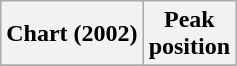<table class="wikitable sortable plainrowheaders" style="text-align:center">
<tr>
<th>Chart (2002)</th>
<th>Peak<br>position</th>
</tr>
<tr>
</tr>
</table>
